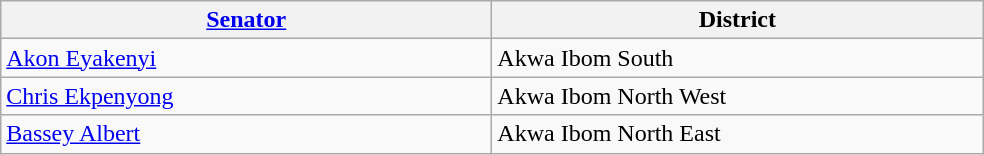<table class="wikitable">
<tr>
<th style="width:20em"><a href='#'>Senator</a></th>
<th style="width:20em">District</th>
</tr>
<tr>
<td><a href='#'>Akon Eyakenyi</a></td>
<td>Akwa Ibom South</td>
</tr>
<tr>
<td><a href='#'>Chris Ekpenyong</a></td>
<td>Akwa Ibom North West</td>
</tr>
<tr>
<td><a href='#'>Bassey Albert</a></td>
<td>Akwa Ibom North East</td>
</tr>
</table>
